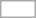<table style="text-align: center; border: 1px solid darkgray;">
<tr>
<td></td>
<td></td>
<td></td>
<td></td>
<td></td>
</tr>
<tr>
<td></td>
<td></td>
<td></td>
<td></td>
<td></td>
</tr>
</table>
